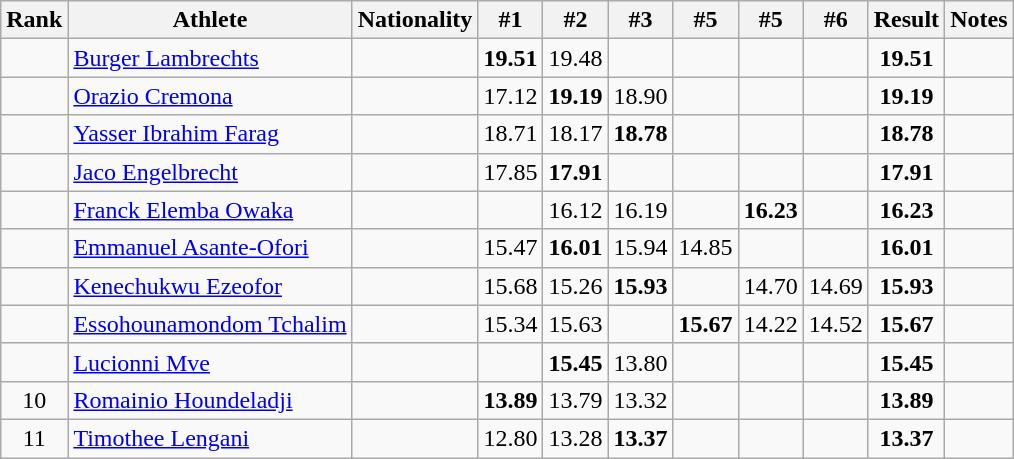<table class="wikitable sortable" style="text-align:center">
<tr>
<th>Rank</th>
<th>Athlete</th>
<th>Nationality</th>
<th>#1</th>
<th>#2</th>
<th>#3</th>
<th>#5</th>
<th>#5</th>
<th>#6</th>
<th>Result</th>
<th>Notes</th>
</tr>
<tr>
<td></td>
<td align=left><a href='#'>Burger Lambrechts</a></td>
<td align=left></td>
<td><strong>19.51</strong></td>
<td>19.48</td>
<td></td>
<td></td>
<td></td>
<td></td>
<td><strong>19.51</strong></td>
<td></td>
</tr>
<tr>
<td></td>
<td align=left><a href='#'>Orazio Cremona</a></td>
<td align=left></td>
<td>17.12</td>
<td><strong>19.19</strong></td>
<td>18.90</td>
<td></td>
<td></td>
<td></td>
<td><strong>19.19</strong></td>
<td></td>
</tr>
<tr>
<td></td>
<td align=left><a href='#'>Yasser Ibrahim Farag</a></td>
<td align=left></td>
<td>18.71</td>
<td>18.17</td>
<td><strong>18.78</strong></td>
<td></td>
<td></td>
<td></td>
<td><strong>18.78</strong></td>
<td></td>
</tr>
<tr>
<td></td>
<td align=left><a href='#'>Jaco Engelbrecht</a></td>
<td align=left></td>
<td>17.85</td>
<td><strong>17.91</strong></td>
<td></td>
<td></td>
<td></td>
<td></td>
<td><strong>17.91</strong></td>
<td></td>
</tr>
<tr>
<td></td>
<td align=left><a href='#'>Franck Elemba Owaka</a></td>
<td align=left></td>
<td></td>
<td>16.12</td>
<td>16.19</td>
<td></td>
<td><strong>16.23</strong></td>
<td></td>
<td><strong>16.23</strong></td>
<td></td>
</tr>
<tr>
<td></td>
<td align=left><a href='#'>Emmanuel Asante-Ofori</a></td>
<td align=left></td>
<td>15.47</td>
<td><strong>16.01</strong></td>
<td>15.94</td>
<td>14.85</td>
<td></td>
<td></td>
<td><strong>16.01</strong></td>
<td></td>
</tr>
<tr>
<td></td>
<td align=left><a href='#'>Kenechukwu Ezeofor</a></td>
<td align=left></td>
<td>15.68</td>
<td>15.26</td>
<td><strong>15.93</strong></td>
<td></td>
<td>14.70</td>
<td>14.69</td>
<td><strong>15.93</strong></td>
<td></td>
</tr>
<tr>
<td></td>
<td align=left><a href='#'>Essohounamondom Tchalim</a></td>
<td align=left></td>
<td>15.34</td>
<td>15.63</td>
<td></td>
<td><strong>15.67</strong></td>
<td>14.22</td>
<td>14.52</td>
<td><strong>15.67</strong></td>
<td></td>
</tr>
<tr>
<td></td>
<td align=left><a href='#'>Lucionni Mve</a></td>
<td align=left></td>
<td></td>
<td><strong>15.45</strong></td>
<td>13.80</td>
<td></td>
<td></td>
<td></td>
<td><strong>15.45</strong></td>
<td></td>
</tr>
<tr>
<td>10</td>
<td align=left><a href='#'>Romainio Houndeladji</a></td>
<td align=left></td>
<td><strong>13.89</strong></td>
<td>13.79</td>
<td>13.32</td>
<td></td>
<td></td>
<td></td>
<td><strong>13.89</strong></td>
<td></td>
</tr>
<tr>
<td>11</td>
<td align=left><a href='#'>Timothee Lengani</a></td>
<td align=left></td>
<td>12.80</td>
<td>13.28</td>
<td><strong>13.37</strong></td>
<td></td>
<td></td>
<td></td>
<td><strong>13.37</strong></td>
<td></td>
</tr>
</table>
